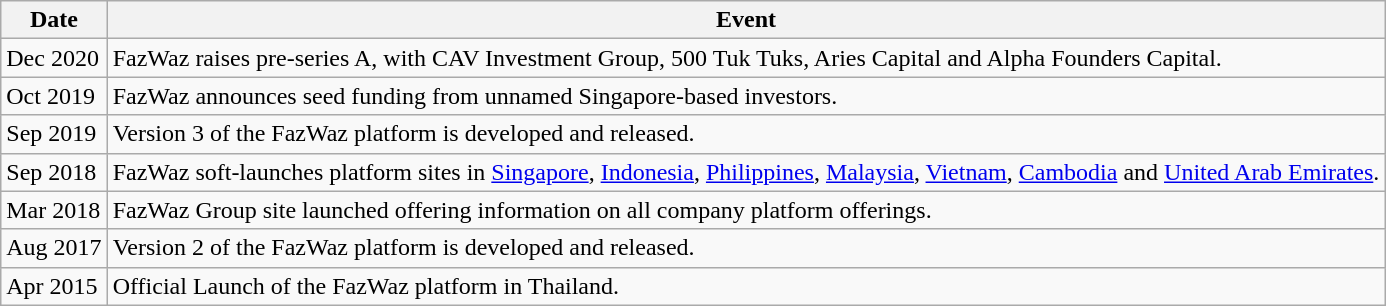<table class="wikitable">
<tr>
<th>Date</th>
<th>Event </th>
</tr>
<tr>
<td>Dec 2020</td>
<td>FazWaz raises pre-series A, with CAV Investment Group, 500 Tuk Tuks, Aries Capital and Alpha Founders Capital.</td>
</tr>
<tr>
<td>Oct 2019</td>
<td>FazWaz announces seed funding from unnamed Singapore-based investors.</td>
</tr>
<tr>
<td>Sep 2019</td>
<td>Version 3 of the FazWaz platform is developed and released.</td>
</tr>
<tr>
<td>Sep 2018</td>
<td>FazWaz soft-launches platform sites in <a href='#'>Singapore</a>, <a href='#'>Indonesia</a>, <a href='#'>Philippines</a>, <a href='#'>Malaysia</a>, <a href='#'>Vietnam</a>, <a href='#'>Cambodia</a> and <a href='#'>United Arab Emirates</a>.</td>
</tr>
<tr>
<td>Mar 2018</td>
<td>FazWaz Group site launched offering information on all company platform offerings.</td>
</tr>
<tr>
<td>Aug 2017</td>
<td>Version 2 of the FazWaz platform is developed and released.</td>
</tr>
<tr>
<td>Apr 2015</td>
<td>Official Launch of the FazWaz platform in Thailand.</td>
</tr>
</table>
